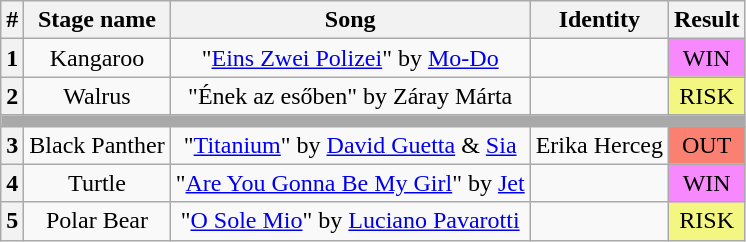<table class="wikitable plainrowheaders" style="text-align: center">
<tr>
<th>#</th>
<th>Stage name</th>
<th>Song</th>
<th>Identity</th>
<th>Result</th>
</tr>
<tr>
<th>1</th>
<td>Kangaroo</td>
<td>"<a href='#'>Eins Zwei Polizei</a>" by <a href='#'>Mo-Do</a></td>
<td></td>
<td bgcolor="F888FD">WIN</td>
</tr>
<tr>
<th>2</th>
<td>Walrus</td>
<td>"Ének az esőben" by Záray Márta</td>
<td></td>
<td bgcolor="F3F781">RISK</td>
</tr>
<tr>
<th colspan="5" style="background:darkgrey"></th>
</tr>
<tr>
<th>3</th>
<td>Black Panther</td>
<td>"<a href='#'>Titanium</a>" by <a href='#'>David Guetta</a> & <a href='#'>Sia</a></td>
<td>Erika Herceg</td>
<td bgcolor=salmon>OUT</td>
</tr>
<tr>
<th>4</th>
<td>Turtle</td>
<td>"<a href='#'>Are You Gonna Be My Girl</a>" by <a href='#'>Jet</a></td>
<td></td>
<td bgcolor="F888FD">WIN</td>
</tr>
<tr>
<th>5</th>
<td>Polar Bear</td>
<td>"<a href='#'>O Sole Mio</a>" by <a href='#'>Luciano Pavarotti</a></td>
<td></td>
<td bgcolor="F3F781">RISK</td>
</tr>
</table>
